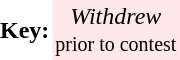<table border="0" cellspacing="0" cellpadding="2">
<tr>
<td><strong>Key:</strong></td>
<td align="center" bgcolor=#FFE8E8><em>Withdrew</em><br><small>prior to contest</small></td>
</tr>
</table>
